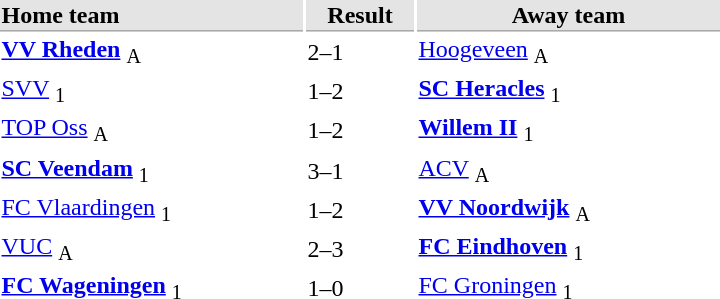<table style="float:right;">
<tr bgcolor="#E4E4E4">
<th style="border-bottom:1px solid #AAAAAA" width="200" align="left">Home team</th>
<th style="border-bottom:1px solid #AAAAAA" width="70" align="center">Result</th>
<th style="border-bottom:1px solid #AAAAAA" width="200">Away team</th>
</tr>
<tr>
<td><strong><a href='#'>VV Rheden</a></strong> <sub>A</sub></td>
<td>2–1</td>
<td><a href='#'>Hoogeveen</a> <sub>A</sub></td>
</tr>
<tr>
<td><a href='#'>SVV</a> <sub>1</sub></td>
<td>1–2</td>
<td><strong><a href='#'>SC Heracles</a></strong> <sub>1</sub></td>
</tr>
<tr>
<td><a href='#'>TOP Oss</a> <sub>A</sub></td>
<td>1–2</td>
<td><strong><a href='#'>Willem II</a></strong> <sub>1</sub></td>
</tr>
<tr>
<td><strong><a href='#'>SC Veendam</a></strong> <sub>1</sub></td>
<td>3–1</td>
<td><a href='#'>ACV</a> <sub>A</sub></td>
</tr>
<tr>
<td><a href='#'>FC Vlaardingen</a> <sub>1</sub></td>
<td>1–2</td>
<td><strong><a href='#'>VV Noordwijk</a></strong> <sub>A</sub></td>
</tr>
<tr>
<td><a href='#'>VUC</a> <sub>A</sub></td>
<td>2–3</td>
<td><strong><a href='#'>FC Eindhoven</a></strong> <sub>1</sub></td>
</tr>
<tr>
<td><strong><a href='#'>FC Wageningen</a></strong> <sub>1</sub></td>
<td>1–0</td>
<td><a href='#'>FC Groningen</a> <sub>1</sub></td>
</tr>
</table>
